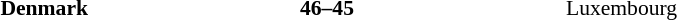<table width=75% cellspacing=1>
<tr>
<th width=25%></th>
<th width=25%></th>
<th width=25%></th>
</tr>
<tr style=font-size:90%>
<td align=right><strong>Denmark</strong></td>
<td align=center><strong>46–45</strong></td>
<td>Luxembourg</td>
</tr>
</table>
